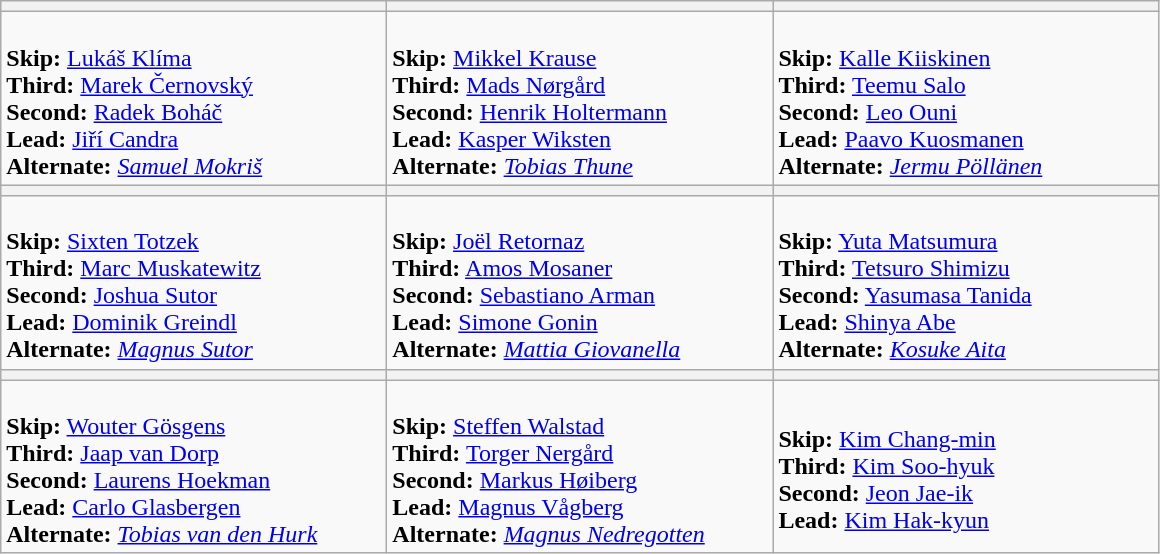<table class=wikitable>
<tr>
<th width=250></th>
<th width=250></th>
<th width=250></th>
</tr>
<tr>
<td><br><strong>Skip:</strong> <a href='#'>Lukáš Klíma</a><br>
<strong>Third:</strong> <a href='#'>Marek Černovský</a><br>
<strong>Second:</strong> <a href='#'>Radek Boháč</a><br>
<strong>Lead:</strong> <a href='#'>Jiří Candra</a><br>
<strong>Alternate:</strong> <em><a href='#'>Samuel Mokriš</a></em></td>
<td><br><strong>Skip:</strong> <a href='#'>Mikkel Krause</a><br>
<strong>Third:</strong> <a href='#'>Mads Nørgård</a><br>
<strong>Second:</strong> <a href='#'>Henrik Holtermann</a><br>
<strong>Lead:</strong> <a href='#'>Kasper Wiksten</a><br>
<strong>Alternate:</strong> <em><a href='#'>Tobias Thune</a></em></td>
<td><br><strong>Skip:</strong> <a href='#'>Kalle Kiiskinen</a><br>
<strong>Third:</strong> <a href='#'>Teemu Salo</a><br>
<strong>Second:</strong> <a href='#'>Leo Ouni</a><br>
<strong>Lead:</strong> <a href='#'>Paavo Kuosmanen</a><br>
<strong>Alternate:</strong> <em><a href='#'>Jermu Pöllänen</a></em></td>
</tr>
<tr>
<th width=250></th>
<th width=250></th>
<th width=250></th>
</tr>
<tr>
<td><br><strong>Skip:</strong> <a href='#'>Sixten Totzek</a><br>
<strong>Third:</strong> <a href='#'>Marc Muskatewitz</a><br>
<strong>Second:</strong> <a href='#'>Joshua Sutor</a><br>
<strong>Lead:</strong> <a href='#'>Dominik Greindl</a><br>
<strong>Alternate:</strong> <em><a href='#'>Magnus Sutor</a></em></td>
<td><br><strong>Skip:</strong> <a href='#'>Joël Retornaz</a><br>
<strong>Third:</strong> <a href='#'>Amos Mosaner</a><br>
<strong>Second:</strong> <a href='#'>Sebastiano Arman</a><br>
<strong>Lead:</strong> <a href='#'>Simone Gonin</a><br>
<strong>Alternate:</strong> <em><a href='#'>Mattia Giovanella</a></em></td>
<td><br><strong>Skip:</strong> <a href='#'>Yuta Matsumura</a><br>
<strong>Third:</strong> <a href='#'>Tetsuro Shimizu</a><br>
<strong>Second:</strong> <a href='#'>Yasumasa Tanida</a><br>
<strong>Lead:</strong> <a href='#'>Shinya Abe</a><br>
<strong>Alternate:</strong> <em><a href='#'>Kosuke Aita</a></em></td>
</tr>
<tr>
<th width=250></th>
<th width=250></th>
<th width=250></th>
</tr>
<tr>
<td><br><strong>Skip:</strong> <a href='#'>Wouter Gösgens</a><br>
<strong>Third:</strong> <a href='#'>Jaap van Dorp</a><br>
<strong>Second:</strong> <a href='#'>Laurens Hoekman</a><br>
<strong>Lead:</strong> <a href='#'>Carlo Glasbergen</a><br>
<strong>Alternate:</strong> <em><a href='#'>Tobias van den Hurk</a></em></td>
<td><br><strong>Skip:</strong> <a href='#'>Steffen Walstad</a><br>
<strong>Third:</strong> <a href='#'>Torger Nergård</a><br>
<strong>Second:</strong> <a href='#'>Markus Høiberg</a><br>
<strong>Lead:</strong> <a href='#'>Magnus Vågberg</a><br>
<strong>Alternate:</strong> <em><a href='#'>Magnus Nedregotten</a></em></td>
<td><br><strong>Skip:</strong> <a href='#'>Kim Chang-min</a><br>
<strong>Third:</strong> <a href='#'>Kim Soo-hyuk</a><br>
<strong>Second:</strong> <a href='#'>Jeon Jae-ik</a><br>
<strong>Lead:</strong> <a href='#'>Kim Hak-kyun</a></td>
</tr>
</table>
